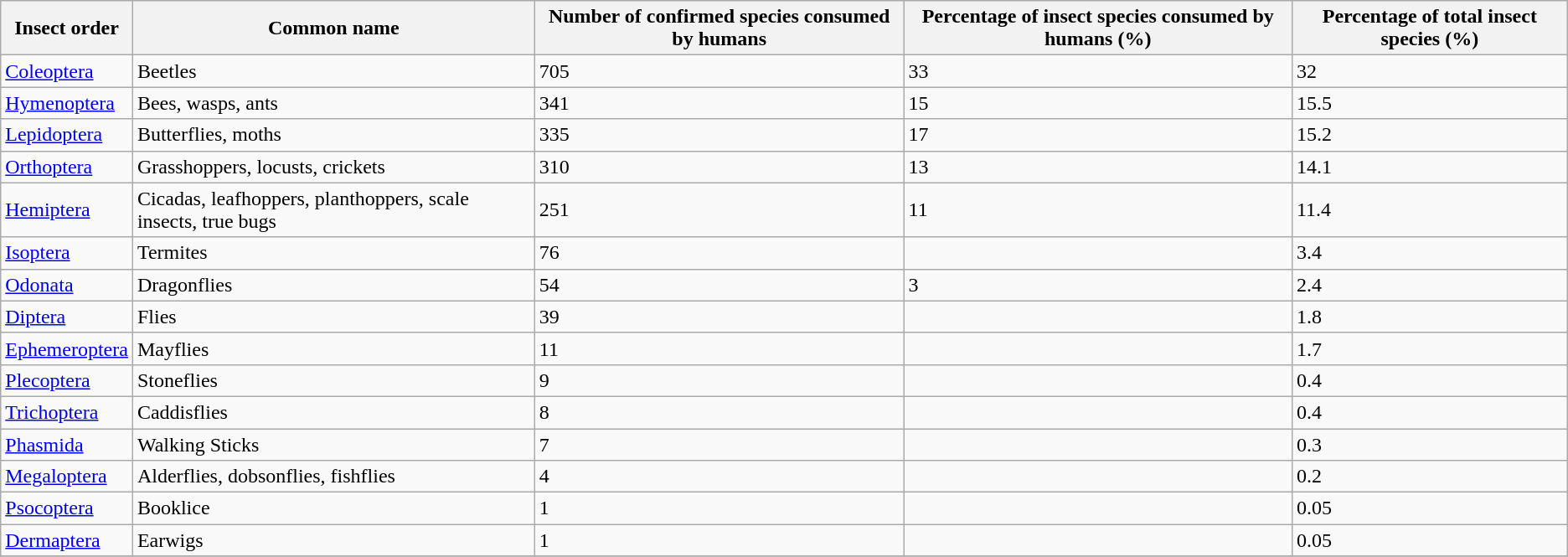<table class="wikitable">
<tr>
<th>Insect order</th>
<th>Common name</th>
<th>Number of confirmed species consumed by humans</th>
<th>Percentage of insect species consumed by humans (%)</th>
<th>Percentage of total insect species (%)</th>
</tr>
<tr>
<td><a href='#'>Coleoptera</a></td>
<td>Beetles</td>
<td>705</td>
<td>33</td>
<td>32</td>
</tr>
<tr>
<td><a href='#'>Hymenoptera</a></td>
<td>Bees, wasps, ants</td>
<td>341</td>
<td>15</td>
<td>15.5</td>
</tr>
<tr>
<td><a href='#'>Lepidoptera</a></td>
<td>Butterflies, moths</td>
<td>335</td>
<td>17</td>
<td>15.2</td>
</tr>
<tr>
<td><a href='#'>Orthoptera</a></td>
<td>Grasshoppers, locusts, crickets</td>
<td>310</td>
<td>13</td>
<td>14.1</td>
</tr>
<tr>
<td><a href='#'>Hemiptera</a></td>
<td>Cicadas, leafhoppers, planthoppers, scale insects, true bugs</td>
<td>251</td>
<td>11</td>
<td>11.4</td>
</tr>
<tr>
<td><a href='#'>Isoptera</a></td>
<td>Termites</td>
<td>76</td>
<td></td>
<td>3.4</td>
</tr>
<tr>
<td><a href='#'>Odonata</a></td>
<td>Dragonflies</td>
<td>54</td>
<td>3</td>
<td>2.4</td>
</tr>
<tr>
<td><a href='#'>Diptera</a></td>
<td>Flies</td>
<td>39</td>
<td></td>
<td>1.8</td>
</tr>
<tr>
<td><a href='#'>Ephemeroptera</a></td>
<td>Mayflies</td>
<td>11</td>
<td></td>
<td>1.7</td>
</tr>
<tr>
<td><a href='#'>Plecoptera</a></td>
<td>Stoneflies</td>
<td>9</td>
<td></td>
<td>0.4</td>
</tr>
<tr>
<td><a href='#'>Trichoptera</a></td>
<td>Caddisflies</td>
<td>8</td>
<td></td>
<td>0.4</td>
</tr>
<tr>
<td><a href='#'>Phasmida</a></td>
<td>Walking Sticks</td>
<td>7</td>
<td></td>
<td>0.3</td>
</tr>
<tr>
<td><a href='#'>Megaloptera</a></td>
<td>Alderflies, dobsonflies, fishflies</td>
<td>4</td>
<td></td>
<td>0.2</td>
</tr>
<tr>
<td><a href='#'>Psocoptera</a></td>
<td>Booklice</td>
<td>1</td>
<td></td>
<td>0.05</td>
</tr>
<tr>
<td><a href='#'>Dermaptera</a></td>
<td>Earwigs</td>
<td>1</td>
<td></td>
<td>0.05</td>
</tr>
<tr>
</tr>
</table>
